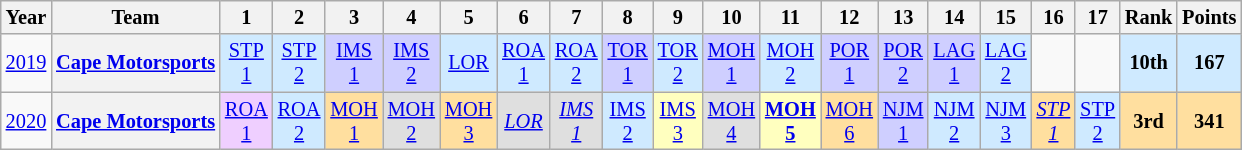<table class="wikitable" style="text-align:center; font-size:85%">
<tr>
<th>Year</th>
<th>Team</th>
<th>1</th>
<th>2</th>
<th>3</th>
<th>4</th>
<th>5</th>
<th>6</th>
<th>7</th>
<th>8</th>
<th>9</th>
<th>10</th>
<th>11</th>
<th>12</th>
<th>13</th>
<th>14</th>
<th>15</th>
<th>16</th>
<th>17</th>
<th>Rank</th>
<th>Points</th>
</tr>
<tr>
<td><a href='#'>2019</a></td>
<th nowrap><a href='#'>Cape Motorsports</a></th>
<td style="background:#CFEAFF;"><a href='#'>STP<br>1</a><br></td>
<td style="background:#CFEAFF;"><a href='#'>STP<br>2</a><br></td>
<td style="background:#CFCFFF;"><a href='#'>IMS<br>1</a><br></td>
<td style="background:#CFCFFF;"><a href='#'>IMS<br>2</a><br></td>
<td style="background:#CFEAFF;"><a href='#'>LOR</a><br></td>
<td style="background:#CFEAFF;"><a href='#'>ROA<br>1</a><br></td>
<td style="background:#CFEAFF;"><a href='#'>ROA<br>2</a><br></td>
<td style="background:#CFCFFF;"><a href='#'>TOR<br>1</a><br></td>
<td style="background:#CFEAFF;"><a href='#'>TOR<br>2</a><br></td>
<td style="background:#CFCFFF;"><a href='#'>MOH<br>1</a><br></td>
<td style="background:#CFEAFF;"><a href='#'>MOH<br>2</a><br></td>
<td style="background:#CFCFFF;"><a href='#'>POR<br>1</a><br></td>
<td style="background:#CFCFFF;"><a href='#'>POR<br>2</a><br></td>
<td style="background:#CFCFFF;"><a href='#'>LAG<br>1</a><br></td>
<td style="background:#CFEAFF;"><a href='#'>LAG<br>2</a><br></td>
<td></td>
<td></td>
<th style="background:#CFEAFF;">10th</th>
<th style="background:#CFEAFF;">167</th>
</tr>
<tr>
<td><a href='#'>2020</a></td>
<th nowrap><a href='#'>Cape Motorsports</a></th>
<td style="background:#EFCFFF;"><a href='#'>ROA<br>1</a><br></td>
<td style="background:#CFEAFF;"><a href='#'>ROA<br>2</a><br></td>
<td style="background:#FFDF9F;"><a href='#'>MOH<br>1</a><br></td>
<td style="background:#DFDFDF;"><a href='#'>MOH<br>2</a><br></td>
<td style="background:#FFDF9F;"><a href='#'>MOH<br>3</a><br></td>
<td style="background:#DFDFDF;"><em><a href='#'>LOR</a></em><br></td>
<td style="background:#DFDFDF;"><em><a href='#'>IMS<br>1</a></em><br></td>
<td style="background:#CFEAFF;"><a href='#'>IMS<br>2</a><br></td>
<td style="background:#FFFFBF;"><a href='#'>IMS<br>3</a><br></td>
<td style="background:#DFDFDF;"><a href='#'>MOH<br>4</a><br></td>
<td style="background:#FFFFBF;"><strong><a href='#'>MOH<br>5</a></strong><br></td>
<td style="background:#FFDF9F;"><a href='#'>MOH<br>6</a><br></td>
<td style="background:#CFCFFF;"><a href='#'>NJM<br>1</a><br></td>
<td style="background:#CFEAFF;"><a href='#'>NJM<br>2</a><br></td>
<td style="background:#CFEAFF;"><a href='#'>NJM<br>3</a><br></td>
<td style="background:#FFDF9F;"><em><a href='#'>STP<br>1</a></em><br></td>
<td style="background:#CFEAFF;"><a href='#'>STP<br>2</a><br></td>
<th style="background:#FFDF9F;"><strong>3rd</strong></th>
<th style="background:#FFDF9F;"><strong>341</strong></th>
</tr>
</table>
